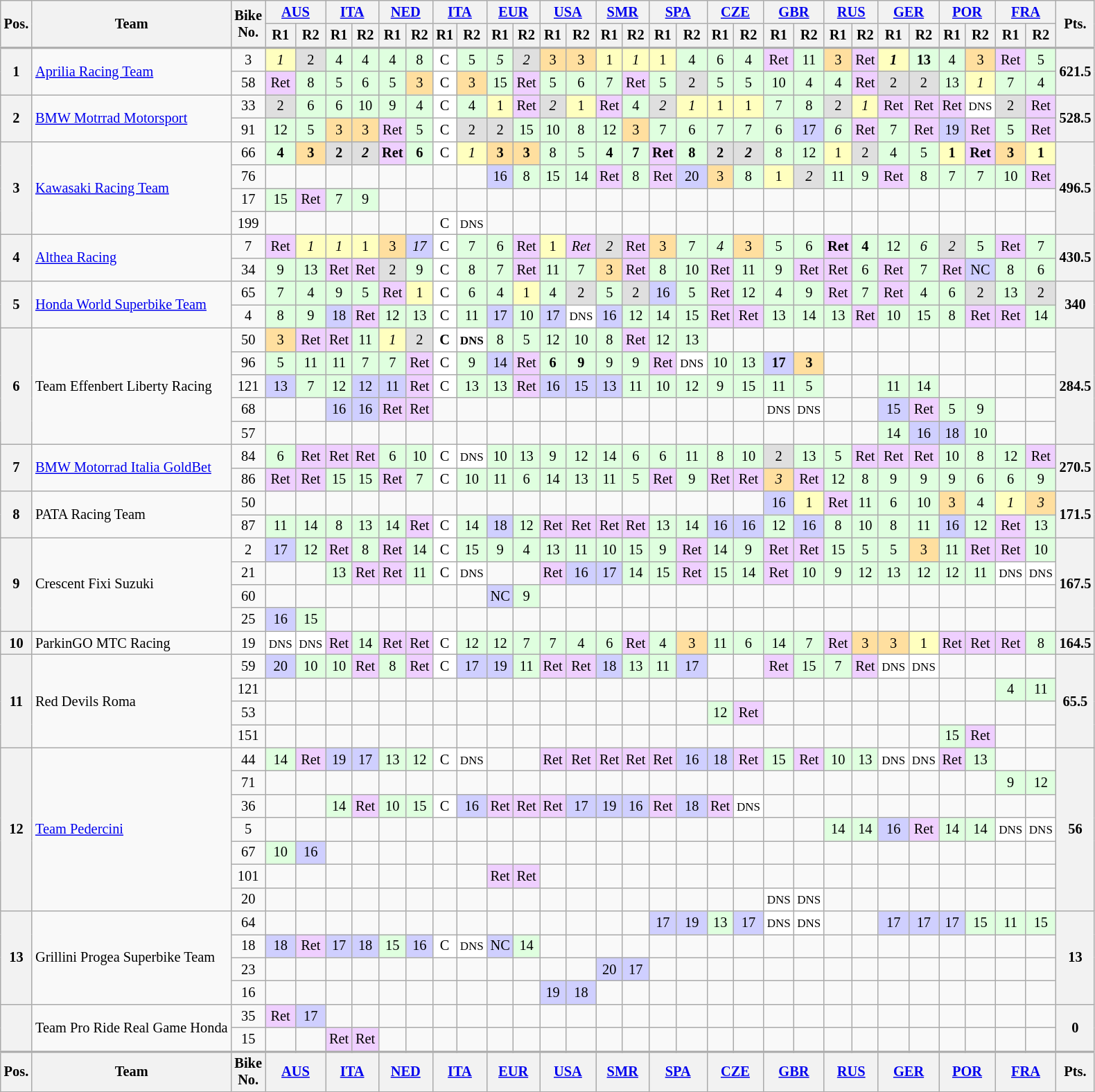<table class="wikitable" style="font-size:85%; text-align:center;">
<tr>
<th rowspan=2>Pos.</th>
<th rowspan=2>Team</th>
<th rowspan=2>Bike<br>No.</th>
<th colspan=2><a href='#'>AUS</a><br></th>
<th colspan=2><a href='#'>ITA</a><br></th>
<th colspan=2><a href='#'>NED</a><br></th>
<th colspan=2><a href='#'>ITA</a><br></th>
<th colspan=2><a href='#'>EUR</a><br></th>
<th colspan=2><a href='#'>USA</a><br></th>
<th colspan=2><a href='#'>SMR</a><br></th>
<th colspan=2><a href='#'>SPA</a><br></th>
<th colspan=2><a href='#'>CZE</a><br></th>
<th colspan=2><a href='#'>GBR</a><br></th>
<th colspan=2><a href='#'>RUS</a><br></th>
<th colspan=2><a href='#'>GER</a><br></th>
<th colspan=2><a href='#'>POR</a><br></th>
<th colspan=2><a href='#'>FRA</a><br></th>
<th rowspan=2>Pts.</th>
</tr>
<tr>
<th>R1</th>
<th>R2</th>
<th>R1</th>
<th>R2</th>
<th>R1</th>
<th>R2</th>
<th>R1</th>
<th>R2</th>
<th>R1</th>
<th>R2</th>
<th>R1</th>
<th>R2</th>
<th>R1</th>
<th>R2</th>
<th>R1</th>
<th>R2</th>
<th>R1</th>
<th>R2</th>
<th>R1</th>
<th>R2</th>
<th>R1</th>
<th>R2</th>
<th>R1</th>
<th>R2</th>
<th>R1</th>
<th>R2</th>
<th>R1</th>
<th>R2</th>
</tr>
<tr style="border-top:2px solid #aaaaaa">
<th rowspan="2">1</th>
<td rowspan="2" align="left"> <a href='#'>Aprilia Racing Team</a></td>
<td>3</td>
<td style="background:#ffffbf;"><em>1</em></td>
<td style="background:#dfdfdf;">2</td>
<td style="background:#dfffdf;">4</td>
<td style="background:#dfffdf;">4</td>
<td style="background:#dfffdf;">4</td>
<td style="background:#dfffdf;">8</td>
<td style="background:#ffffff;">C</td>
<td style="background:#dfffdf;">5</td>
<td style="background:#dfffdf;"><em>5</em></td>
<td style="background:#dfdfdf;"><em>2</em></td>
<td style="background:#ffdf9f;">3</td>
<td style="background:#ffdf9f;">3</td>
<td style="background:#ffffbf;">1</td>
<td style="background:#ffffbf;"><em>1</em></td>
<td style="background:#ffffbf;">1</td>
<td style="background:#dfffdf;">4</td>
<td style="background:#dfffdf;">6</td>
<td style="background:#dfffdf;">4</td>
<td style="background:#efcfff;">Ret</td>
<td style="background:#dfffdf;">11</td>
<td style="background:#ffdf9f;">3</td>
<td style="background:#efcfff;">Ret</td>
<td style="background:#ffffbf;"><strong><em>1</em></strong></td>
<td style="background:#dfffdf;"><strong>13</strong></td>
<td style="background:#dfffdf;">4</td>
<td style="background:#ffdf9f;">3</td>
<td style="background:#efcfff;">Ret</td>
<td style="background:#dfffdf;">5</td>
<th rowspan="2">621.5</th>
</tr>
<tr>
<td>58</td>
<td style="background:#efcfff;">Ret</td>
<td style="background:#dfffdf;">8</td>
<td style="background:#dfffdf;">5</td>
<td style="background:#dfffdf;">6</td>
<td style="background:#dfffdf;">5</td>
<td style="background:#ffdf9f;">3</td>
<td style="background:#ffffff;">C</td>
<td style="background:#ffdf9f;">3</td>
<td style="background:#dfffdf;">15</td>
<td style="background:#efcfff;">Ret</td>
<td style="background:#dfffdf;">5</td>
<td style="background:#dfffdf;">6</td>
<td style="background:#dfffdf;">7</td>
<td style="background:#efcfff;">Ret</td>
<td style="background:#dfffdf;">5</td>
<td style="background:#dfdfdf;">2</td>
<td style="background:#dfffdf;">5</td>
<td style="background:#dfffdf;">5</td>
<td style="background:#dfffdf;">10</td>
<td style="background:#dfffdf;">4</td>
<td style="background:#dfffdf;">4</td>
<td style="background:#efcfff;">Ret</td>
<td style="background:#dfdfdf;">2</td>
<td style="background:#dfdfdf;">2</td>
<td style="background:#dfffdf;">13</td>
<td style="background:#ffffbf;"><em>1</em></td>
<td style="background:#dfffdf;">7</td>
<td style="background:#dfffdf;">4</td>
</tr>
<tr>
<th rowspan="2">2</th>
<td rowspan="2" align="left"> <a href='#'>BMW Motrrad Motorsport</a></td>
<td>33</td>
<td style="background:#dfdfdf;">2</td>
<td style="background:#dfffdf;">6</td>
<td style="background:#dfffdf;">6</td>
<td style="background:#dfffdf;">10</td>
<td style="background:#dfffdf;">9</td>
<td style="background:#dfffdf;">4</td>
<td style="background:#ffffff;">C</td>
<td style="background:#dfffdf;">4</td>
<td style="background:#ffffbf;">1</td>
<td style="background:#efcfff;">Ret</td>
<td style="background:#dfdfdf;"><em>2</em></td>
<td style="background:#ffffbf;">1</td>
<td style="background:#efcfff;">Ret</td>
<td style="background:#dfffdf;">4</td>
<td style="background:#dfdfdf;"><em>2</em></td>
<td style="background:#ffffbf;"><em>1</em></td>
<td style="background:#ffffbf;">1</td>
<td style="background:#ffffbf;">1</td>
<td style="background:#dfffdf;">7</td>
<td style="background:#dfffdf;">8</td>
<td style="background:#dfdfdf;">2</td>
<td style="background:#ffffbf;"><em>1</em></td>
<td style="background:#efcfff;">Ret</td>
<td style="background:#efcfff;">Ret</td>
<td style="background:#efcfff;">Ret</td>
<td style="background:#ffffff;"><small>DNS</small></td>
<td style="background:#dfdfdf;">2</td>
<td style="background:#efcfff;">Ret</td>
<th rowspan="2">528.5</th>
</tr>
<tr>
<td>91</td>
<td style="background:#dfffdf;">12</td>
<td style="background:#dfffdf;">5</td>
<td style="background:#ffdf9f;">3</td>
<td style="background:#ffdf9f;">3</td>
<td style="background:#efcfff;">Ret</td>
<td style="background:#dfffdf;">5</td>
<td style="background:#ffffff;">C</td>
<td style="background:#dfdfdf;">2</td>
<td style="background:#dfdfdf;">2</td>
<td style="background:#dfffdf;">15</td>
<td style="background:#dfffdf;">10</td>
<td style="background:#dfffdf;">8</td>
<td style="background:#dfffdf;">12</td>
<td style="background:#ffdf9f;">3</td>
<td style="background:#dfffdf;">7</td>
<td style="background:#dfffdf;">6</td>
<td style="background:#dfffdf;">7</td>
<td style="background:#dfffdf;">7</td>
<td style="background:#dfffdf;">6</td>
<td style="background:#cfcfff;">17</td>
<td style="background:#dfffdf;"><em>6</em></td>
<td style="background:#efcfff;">Ret</td>
<td style="background:#dfffdf;">7</td>
<td style="background:#efcfff;">Ret</td>
<td style="background:#cfcfff;">19</td>
<td style="background:#efcfff;">Ret</td>
<td style="background:#dfffdf;">5</td>
<td style="background:#efcfff;">Ret</td>
</tr>
<tr>
<th rowspan="4">3</th>
<td rowspan="4" align="left"> <a href='#'>Kawasaki Racing Team</a></td>
<td>66</td>
<td style="background:#dfffdf;"><strong>4</strong></td>
<td style="background:#ffdf9f;"><strong>3</strong></td>
<td style="background:#dfdfdf;"><strong>2</strong></td>
<td style="background:#dfdfdf;"><strong><em>2</em></strong></td>
<td style="background:#efcfff;"><strong>Ret</strong></td>
<td style="background:#dfffdf;"><strong>6</strong></td>
<td style="background:#ffffff;">C</td>
<td style="background:#ffffbf;"><em>1</em></td>
<td style="background:#ffdf9f;"><strong>3</strong></td>
<td style="background:#ffdf9f;"><strong>3</strong></td>
<td style="background:#dfffdf;">8</td>
<td style="background:#dfffdf;">5</td>
<td style="background:#dfffdf;"><strong>4</strong></td>
<td style="background:#dfffdf;"><strong>7</strong></td>
<td style="background:#efcfff;"><strong>Ret</strong></td>
<td style="background:#dfffdf;"><strong>8</strong></td>
<td style="background:#dfdfdf;"><strong>2</strong></td>
<td style="background:#dfdfdf;"><strong><em>2</em></strong></td>
<td style="background:#dfffdf;">8</td>
<td style="background:#dfffdf;">12</td>
<td style="background:#ffffbf;">1</td>
<td style="background:#dfdfdf;">2</td>
<td style="background:#dfffdf;">4</td>
<td style="background:#dfffdf;">5</td>
<td style="background:#ffffbf;"><strong>1</strong></td>
<td style="background:#efcfff;"><strong>Ret</strong></td>
<td style="background:#ffdf9f;"><strong>3</strong></td>
<td style="background:#ffffbf;"><strong>1</strong></td>
<th rowspan="4">496.5</th>
</tr>
<tr>
<td>76</td>
<td></td>
<td></td>
<td></td>
<td></td>
<td></td>
<td></td>
<td></td>
<td></td>
<td style="background:#CFCFFF;">16</td>
<td style="background:#dfffdf;">8</td>
<td style="background:#dfffdf;">15</td>
<td style="background:#dfffdf;">14</td>
<td style="background:#efcfff;">Ret</td>
<td style="background:#dfffdf;">8</td>
<td style="background:#efcfff;">Ret</td>
<td style="background:#CFCFFF;">20</td>
<td style="background:#ffdf9f;">3</td>
<td style="background:#dfffdf;">8</td>
<td style="background:#ffffbf;">1</td>
<td style="background:#dfdfdf;"><em>2</em></td>
<td style="background:#dfffdf;">11</td>
<td style="background:#dfffdf;">9</td>
<td style="background:#efcfff;">Ret</td>
<td style="background:#dfffdf;">8</td>
<td style="background:#dfffdf;">7</td>
<td style="background:#dfffdf;">7</td>
<td style="background:#dfffdf;">10</td>
<td style="background:#efcfff;">Ret</td>
</tr>
<tr>
<td>17</td>
<td style="background:#dfffdf;">15</td>
<td style="background:#efcfff;">Ret</td>
<td style="background:#dfffdf;">7</td>
<td style="background:#dfffdf;">9</td>
<td></td>
<td></td>
<td></td>
<td></td>
<td></td>
<td></td>
<td></td>
<td></td>
<td></td>
<td></td>
<td></td>
<td></td>
<td></td>
<td></td>
<td></td>
<td></td>
<td></td>
<td></td>
<td></td>
<td></td>
<td></td>
<td></td>
<td></td>
<td></td>
</tr>
<tr>
<td>199</td>
<td></td>
<td></td>
<td></td>
<td></td>
<td></td>
<td></td>
<td style="background:#FFFFFF;">C</td>
<td style="background:#ffffff;"><small>DNS</small></td>
<td></td>
<td></td>
<td></td>
<td></td>
<td></td>
<td></td>
<td></td>
<td></td>
<td></td>
<td></td>
<td></td>
<td></td>
<td></td>
<td></td>
<td></td>
<td></td>
<td></td>
<td></td>
<td></td>
<td></td>
</tr>
<tr>
<th rowspan="2">4</th>
<td rowspan="2" align="left"> <a href='#'>Althea Racing</a></td>
<td>7</td>
<td style="background:#efcfff;">Ret</td>
<td style="background:#ffffbf;"><em>1</em></td>
<td style="background:#ffffbf;"><em>1</em></td>
<td style="background:#ffffbf;">1</td>
<td style="background:#ffdf9f;">3</td>
<td style="background:#cfcfff;"><em>17</em></td>
<td style="background:#ffffff;">C</td>
<td style="background:#dfffdf;">7</td>
<td style="background:#dfffdf;">6</td>
<td style="background:#efcfff;">Ret</td>
<td style="background:#ffffbf;">1</td>
<td style="background:#efcfff;"><em>Ret</em></td>
<td style="background:#dfdfdf;"><em>2</em></td>
<td style="background:#efcfff;">Ret</td>
<td style="background:#ffdf9f;">3</td>
<td style="background:#dfffdf;">7</td>
<td style="background:#dfffdf;"><em>4</em></td>
<td style="background:#ffdf9f;">3</td>
<td style="background:#dfffdf;">5</td>
<td style="background:#dfffdf;">6</td>
<td style="background:#efcfff;"><strong>Ret</strong></td>
<td style="background:#dfffdf;"><strong>4</strong></td>
<td style="background:#dfffdf;">12</td>
<td style="background:#dfffdf;"><em>6</em></td>
<td style="background:#dfdfdf;"><em>2</em></td>
<td style="background:#dfffdf;">5</td>
<td style="background:#efcfff;">Ret</td>
<td style="background:#dfffdf;">7</td>
<th rowspan="2">430.5</th>
</tr>
<tr>
<td>34</td>
<td style="background:#dfffdf;">9</td>
<td style="background:#dfffdf;">13</td>
<td style="background:#efcfff;">Ret</td>
<td style="background:#efcfff;">Ret</td>
<td style="background:#dfdfdf;">2</td>
<td style="background:#dfffdf;">9</td>
<td style="background:#ffffff;">C</td>
<td style="background:#dfffdf;">8</td>
<td style="background:#dfffdf;">7</td>
<td style="background:#efcfff;">Ret</td>
<td style="background:#dfffdf;">11</td>
<td style="background:#dfffdf;">7</td>
<td style="background:#ffdf9f;">3</td>
<td style="background:#efcfff;">Ret</td>
<td style="background:#dfffdf;">8</td>
<td style="background:#dfffdf;">10</td>
<td style="background:#efcfff;">Ret</td>
<td style="background:#dfffdf;">11</td>
<td style="background:#dfffdf;">9</td>
<td style="background:#efcfff;">Ret</td>
<td style="background:#efcfff;">Ret</td>
<td style="background:#dfffdf;">6</td>
<td style="background:#efcfff;">Ret</td>
<td style="background:#dfffdf;">7</td>
<td style="background:#efcfff;">Ret</td>
<td style="background:#cfcfff;">NC</td>
<td style="background:#dfffdf;">8</td>
<td style="background:#dfffdf;">6</td>
</tr>
<tr>
<th rowspan="2">5</th>
<td rowspan="2" align="left"> <a href='#'>Honda World Superbike Team</a></td>
<td>65</td>
<td style="background:#dfffdf;">7</td>
<td style="background:#dfffdf;">4</td>
<td style="background:#dfffdf;">9</td>
<td style="background:#dfffdf;">5</td>
<td style="background:#efcfff;">Ret</td>
<td style="background:#ffffbf;">1</td>
<td style="background:#ffffff;">C</td>
<td style="background:#dfffdf;">6</td>
<td style="background:#dfffdf;">4</td>
<td style="background:#ffffbf;">1</td>
<td style="background:#dfffdf;">4</td>
<td style="background:#dfdfdf;">2</td>
<td style="background:#dfffdf;">5</td>
<td style="background:#dfdfdf;">2</td>
<td style="background:#cfcfff;">16</td>
<td style="background:#dfffdf;">5</td>
<td style="background:#efcfff;">Ret</td>
<td style="background:#dfffdf;">12</td>
<td style="background:#dfffdf;">4</td>
<td style="background:#dfffdf;">9</td>
<td style="background:#efcfff;">Ret</td>
<td style="background:#dfffdf;">7</td>
<td style="background:#efcfff;">Ret</td>
<td style="background:#dfffdf;">4</td>
<td style="background:#dfffdf;">6</td>
<td style="background:#dfdfdf;">2</td>
<td style="background:#dfffdf;">13</td>
<td style="background:#dfdfdf;">2</td>
<th rowspan="2">340</th>
</tr>
<tr>
<td>4</td>
<td style="background:#dfffdf;">8</td>
<td style="background:#dfffdf;">9</td>
<td style="background:#cfcfff;">18</td>
<td style="background:#efcfff;">Ret</td>
<td style="background:#dfffdf;">12</td>
<td style="background:#dfffdf;">13</td>
<td style="background:#ffffff;">C</td>
<td style="background:#dfffdf;">11</td>
<td style="background:#cfcfff;">17</td>
<td style="background:#dfffdf;">10</td>
<td style="background:#cfcfff;">17</td>
<td style="background:#ffffff;"><small>DNS</small></td>
<td style="background:#cfcfff;">16</td>
<td style="background:#dfffdf;">12</td>
<td style="background:#dfffdf;">14</td>
<td style="background:#dfffdf;">15</td>
<td style="background:#efcfff;">Ret</td>
<td style="background:#efcfff;">Ret</td>
<td style="background:#dfffdf;">13</td>
<td style="background:#dfffdf;">14</td>
<td style="background:#dfffdf;">13</td>
<td style="background:#efcfff;">Ret</td>
<td style="background:#dfffdf;">10</td>
<td style="background:#dfffdf;">15</td>
<td style="background:#dfffdf;">8</td>
<td style="background:#efcfff;">Ret</td>
<td style="background:#efcfff;">Ret</td>
<td style="background:#dfffdf;">14</td>
</tr>
<tr>
<th rowspan="5">6</th>
<td rowspan="5" align="left"> Team Effenbert Liberty Racing</td>
<td>50</td>
<td style="background:#ffdf9f;">3</td>
<td style="background:#efcfff;">Ret</td>
<td style="background:#efcfff;">Ret</td>
<td style="background:#dfffdf;">11</td>
<td style="background:#ffffbf;"><em>1</em></td>
<td style="background:#dfdfdf;">2</td>
<td style="background:#FFFFFF;"><strong>C</strong></td>
<td style="background:#ffffff;"><small><strong>DNS</strong></small></td>
<td style="background:#dfffdf;">8</td>
<td style="background:#dfffdf;">5</td>
<td style="background:#dfffdf;">12</td>
<td style="background:#dfffdf;">10</td>
<td style="background:#dfffdf;">8</td>
<td style="background:#efcfff;">Ret</td>
<td style="background:#dfffdf;">12</td>
<td style="background:#dfffdf;">13</td>
<td></td>
<td></td>
<td></td>
<td></td>
<td></td>
<td></td>
<td></td>
<td></td>
<td></td>
<td></td>
<td></td>
<td></td>
<th rowspan="5">284.5</th>
</tr>
<tr>
<td>96</td>
<td style="background:#dfffdf;">5</td>
<td style="background:#dfffdf;">11</td>
<td style="background:#dfffdf;">11</td>
<td style="background:#dfffdf;">7</td>
<td style="background:#dfffdf;">7</td>
<td style="background:#efcfff;">Ret</td>
<td style="background:#ffffff;">C</td>
<td style="background:#dfffdf;">9</td>
<td style="background:#cfcfff;">14</td>
<td style="background:#efcfff;">Ret</td>
<td style="background:#dfffdf;"><strong>6</strong></td>
<td style="background:#dfffdf;"><strong>9</strong></td>
<td style="background:#dfffdf;">9</td>
<td style="background:#dfffdf;">9</td>
<td style="background:#efcfff;">Ret</td>
<td style="background:#FFFFFF;"><small>DNS</small></td>
<td style="background:#dfffdf;">10</td>
<td style="background:#dfffdf;">13</td>
<td style="background:#cfcfff;"><strong>17</strong></td>
<td style="background:#ffdf9f;"><strong>3</strong></td>
<td></td>
<td></td>
<td></td>
<td></td>
<td></td>
<td></td>
<td></td>
<td></td>
</tr>
<tr>
<td>121</td>
<td style="background:#cfcfff;">13</td>
<td style="background:#dfffdf;">7</td>
<td style="background:#dfffdf;">12</td>
<td style="background:#cfcfff;">12</td>
<td style="background:#cfcfff;">11</td>
<td style="background:#efcfff;">Ret</td>
<td style="background:#ffffff;">C</td>
<td style="background:#dfffdf;">13</td>
<td style="background:#dfffdf;">13</td>
<td style="background:#efcfff;">Ret</td>
<td style="background:#cfcfff;">16</td>
<td style="background:#cfcfff;">15</td>
<td style="background:#cfcfff;">13</td>
<td style="background:#dfffdf;">11</td>
<td style="background:#dfffdf;">10</td>
<td style="background:#dfffdf;">12</td>
<td style="background:#dfffdf;">9</td>
<td style="background:#dfffdf;">15</td>
<td style="background:#dfffdf;">11</td>
<td style="background:#dfffdf;">5</td>
<td></td>
<td></td>
<td style="background:#dfffdf;">11</td>
<td style="background:#dfffdf;">14</td>
<td></td>
<td></td>
<td></td>
<td></td>
</tr>
<tr>
<td>68</td>
<td></td>
<td></td>
<td style="background:#cfcfff;">16</td>
<td style="background:#cfcfff;">16</td>
<td style="background:#efcfff;">Ret</td>
<td style="background:#efcfff;">Ret</td>
<td></td>
<td></td>
<td></td>
<td></td>
<td></td>
<td></td>
<td></td>
<td></td>
<td></td>
<td></td>
<td></td>
<td></td>
<td style="background:#FFFFFF;"><small>DNS</small></td>
<td style="background:#ffffff;"><small>DNS</small></td>
<td></td>
<td></td>
<td style="background:#cfcfff;">15</td>
<td style="background:#efcfff;">Ret</td>
<td style="background:#dfffdf;">5</td>
<td style="background:#dfffdf;">9</td>
<td></td>
<td></td>
</tr>
<tr>
<td>57</td>
<td></td>
<td></td>
<td></td>
<td></td>
<td></td>
<td></td>
<td></td>
<td></td>
<td></td>
<td></td>
<td></td>
<td></td>
<td></td>
<td></td>
<td></td>
<td></td>
<td></td>
<td></td>
<td></td>
<td></td>
<td></td>
<td></td>
<td style="background:#dfffdf;">14</td>
<td style="background:#cfcfff;">16</td>
<td style="background:#cfcfff;">18</td>
<td style="background:#dfffdf;">10</td>
<td></td>
<td></td>
</tr>
<tr>
<th rowspan="2">7</th>
<td rowspan="2" align="left"> <a href='#'>BMW Motorrad Italia GoldBet</a></td>
<td>84</td>
<td style="background:#dfffdf;">6</td>
<td style="background:#efcfff;">Ret</td>
<td style="background:#efcfff;">Ret</td>
<td style="background:#efcfff;">Ret</td>
<td style="background:#dfffdf;">6</td>
<td style="background:#dfffdf;">10</td>
<td style="background:#FFFFFF;">C</td>
<td style="background:#ffffff;"><small>DNS</small></td>
<td style="background:#dfffdf;">10</td>
<td style="background:#dfffdf;">13</td>
<td style="background:#dfffdf;">9</td>
<td style="background:#dfffdf;">12</td>
<td style="background:#dfffdf;">14</td>
<td style="background:#dfffdf;">6</td>
<td style="background:#dfffdf;">6</td>
<td style="background:#dfffdf;">11</td>
<td style="background:#dfffdf;">8</td>
<td style="background:#dfffdf;">10</td>
<td style="background:#dfdfdf;">2</td>
<td style="background:#dfffdf;">13</td>
<td style="background:#dfffdf;">5</td>
<td style="background:#efcfff;">Ret</td>
<td style="background:#efcfff;">Ret</td>
<td style="background:#efcfff;">Ret</td>
<td style="background:#dfffdf;">10</td>
<td style="background:#dfffdf;">8</td>
<td style="background:#dfffdf;">12</td>
<td style="background:#efcfff;">Ret</td>
<th rowspan="2">270.5</th>
</tr>
<tr>
<td>86</td>
<td style="background:#efcfff;">Ret</td>
<td style="background:#efcfff;">Ret</td>
<td style="background:#dfffdf;">15</td>
<td style="background:#dfffdf;">15</td>
<td style="background:#efcfff;">Ret</td>
<td style="background:#dfffdf;">7</td>
<td style="background:#ffffff;">C</td>
<td style="background:#dfffdf;">10</td>
<td style="background:#dfffdf;">11</td>
<td style="background:#dfffdf;">6</td>
<td style="background:#dfffdf;">14</td>
<td style="background:#dfffdf;">13</td>
<td style="background:#dfffdf;">11</td>
<td style="background:#dfffdf;">5</td>
<td style="background:#efcfff;">Ret</td>
<td style="background:#dfffdf;">9</td>
<td style="background:#efcfff;">Ret</td>
<td style="background:#efcfff;">Ret</td>
<td style="background:#ffdf9f;"><em>3</em></td>
<td style="background:#efcfff;">Ret</td>
<td style="background:#dfffdf;">12</td>
<td style="background:#dfffdf;">8</td>
<td style="background:#dfffdf;">9</td>
<td style="background:#dfffdf;">9</td>
<td style="background:#dfffdf;">9</td>
<td style="background:#dfffdf;">6</td>
<td style="background:#dfffdf;">6</td>
<td style="background:#dfffdf;">9</td>
</tr>
<tr>
<th rowspan="2">8</th>
<td rowspan="2" align="left"> PATA Racing Team</td>
<td>50</td>
<td></td>
<td></td>
<td></td>
<td></td>
<td></td>
<td></td>
<td></td>
<td></td>
<td></td>
<td></td>
<td></td>
<td></td>
<td></td>
<td></td>
<td></td>
<td></td>
<td></td>
<td></td>
<td style="background:#cfcfff;">16</td>
<td style="background:#ffffbf;">1</td>
<td style="background:#efcfff;">Ret</td>
<td style="background:#dfffdf;">11</td>
<td style="background:#dfffdf;">6</td>
<td style="background:#dfffdf;">10</td>
<td style="background:#ffdf9f;">3</td>
<td style="background:#dfffdf;">4</td>
<td style="background:#ffffbf;"><em>1</em></td>
<td style="background:#ffdf9f;"><em>3</em></td>
<th rowspan="2">171.5</th>
</tr>
<tr>
<td>87</td>
<td style="background:#dfffdf;">11</td>
<td style="background:#dfffdf;">14</td>
<td style="background:#dfffdf;">8</td>
<td style="background:#dfffdf;">13</td>
<td style="background:#dfffdf;">14</td>
<td style="background:#efcfff;">Ret</td>
<td style="background:#ffffff;">C</td>
<td style="background:#dfffdf;">14</td>
<td style="background:#cfcfff;">18</td>
<td style="background:#dfffdf;">12</td>
<td style="background:#efcfff;">Ret</td>
<td style="background:#efcfff;">Ret</td>
<td style="background:#efcfff;">Ret</td>
<td style="background:#efcfff;">Ret</td>
<td style="background:#dfffdf;">13</td>
<td style="background:#dfffdf;">14</td>
<td style="background:#cfcfff;">16</td>
<td style="background:#cfcfff;">16</td>
<td style="background:#dfffdf;">12</td>
<td style="background:#cfcfff;">16</td>
<td style="background:#dfffdf;">8</td>
<td style="background:#dfffdf;">10</td>
<td style="background:#dfffdf;">8</td>
<td style="background:#dfffdf;">11</td>
<td style="background:#cfcfff;">16</td>
<td style="background:#dfffdf;">12</td>
<td style="background:#efcfff;">Ret</td>
<td style="background:#dfffdf;">13</td>
</tr>
<tr>
<th rowspan="4">9</th>
<td rowspan="4" align="left"> Crescent Fixi Suzuki</td>
<td>2</td>
<td style="background:#cfcfff;">17</td>
<td style="background:#dfffdf;">12</td>
<td style="background:#efcfff;">Ret</td>
<td style="background:#dfffdf;">8</td>
<td style="background:#efcfff;">Ret</td>
<td style="background:#dfffdf;">14</td>
<td style="background:#ffffff;">C</td>
<td style="background:#dfffdf;">15</td>
<td style="background:#dfffdf;">9</td>
<td style="background:#dfffdf;">4</td>
<td style="background:#dfffdf;">13</td>
<td style="background:#dfffdf;">11</td>
<td style="background:#dfffdf;">10</td>
<td style="background:#dfffdf;">15</td>
<td style="background:#dfffdf;">9</td>
<td style="background:#efcfff;">Ret</td>
<td style="background:#dfffdf;">14</td>
<td style="background:#dfffdf;">9</td>
<td style="background:#efcfff;">Ret</td>
<td style="background:#efcfff;">Ret</td>
<td style="background:#dfffdf;">15</td>
<td style="background:#dfffdf;">5</td>
<td style="background:#dfffdf;">5</td>
<td style="background:#ffdf9f;">3</td>
<td style="background:#dfffdf;">11</td>
<td style="background:#efcfff;">Ret</td>
<td style="background:#efcfff;">Ret</td>
<td style="background:#dfffdf;">10</td>
<th rowspan="4">167.5</th>
</tr>
<tr>
<td>21</td>
<td></td>
<td></td>
<td style="background:#dfffdf;">13</td>
<td style="background:#efcfff;">Ret</td>
<td style="background:#efcfff;">Ret</td>
<td style="background:#dfffdf;">11</td>
<td style="background:#FFFFFF;">C</td>
<td style="background:#FFFFFF;"><small>DNS</small></td>
<td></td>
<td></td>
<td style="background:#efcfff;">Ret</td>
<td style="background:#cfcfff;">16</td>
<td style="background:#cfcfff;">17</td>
<td style="background:#dfffdf;">14</td>
<td style="background:#dfffdf;">15</td>
<td style="background:#efcfff;">Ret</td>
<td style="background:#dfffdf;">15</td>
<td style="background:#dfffdf;">14</td>
<td style="background:#efcfff;">Ret</td>
<td style="background:#dfffdf;">10</td>
<td style="background:#dfffdf;">9</td>
<td style="background:#dfffdf;">12</td>
<td style="background:#dfffdf;">13</td>
<td style="background:#dfffdf;">12</td>
<td style="background:#dfffdf;">12</td>
<td style="background:#dfffdf;">11</td>
<td style="background:#FFFFFF;"><small>DNS</small></td>
<td style="background:#FFFFFF;"><small>DNS</small></td>
</tr>
<tr>
<td>60</td>
<td></td>
<td></td>
<td></td>
<td></td>
<td></td>
<td></td>
<td></td>
<td></td>
<td style="background:#CFCFFF;">NC</td>
<td style="background:#dfffdf;">9</td>
<td></td>
<td></td>
<td></td>
<td></td>
<td></td>
<td></td>
<td></td>
<td></td>
<td></td>
<td></td>
<td></td>
<td></td>
<td></td>
<td></td>
<td></td>
<td></td>
<td></td>
<td></td>
</tr>
<tr>
<td>25</td>
<td style="background:#cfcfff;">16</td>
<td style="background:#dfffdf;">15</td>
<td></td>
<td></td>
<td></td>
<td></td>
<td></td>
<td></td>
<td></td>
<td></td>
<td></td>
<td></td>
<td></td>
<td></td>
<td></td>
<td></td>
<td></td>
<td></td>
<td></td>
<td></td>
<td></td>
<td></td>
<td></td>
<td></td>
<td></td>
<td></td>
<td></td>
<td></td>
</tr>
<tr>
<th>10</th>
<td align="left"> ParkinGO MTC Racing</td>
<td>19</td>
<td style="background:#FFFFFF;"><small>DNS</small></td>
<td style="background:#FFFFFF;"><small>DNS</small></td>
<td style="background:#efcfff;">Ret</td>
<td style="background:#dfffdf;">14</td>
<td style="background:#efcfff;">Ret</td>
<td style="background:#efcfff;">Ret</td>
<td style="background:#ffffff;">C</td>
<td style="background:#dfffdf;">12</td>
<td style="background:#dfffdf;">12</td>
<td style="background:#dfffdf;">7</td>
<td style="background:#dfffdf;">7</td>
<td style="background:#dfffdf;">4</td>
<td style="background:#dfffdf;">6</td>
<td style="background:#efcfff;">Ret</td>
<td style="background:#dfffdf;">4</td>
<td style="background:#ffdf9f;">3</td>
<td style="background:#dfffdf;">11</td>
<td style="background:#dfffdf;">6</td>
<td style="background:#dfffdf;">14</td>
<td style="background:#dfffdf;">7</td>
<td style="background:#efcfff;">Ret</td>
<td style="background:#ffdf9f;">3</td>
<td style="background:#ffdf9f;">3</td>
<td style="background:#ffffbf;">1</td>
<td style="background:#efcfff;">Ret</td>
<td style="background:#efcfff;">Ret</td>
<td style="background:#efcfff;">Ret</td>
<td style="background:#dfffdf;">8</td>
<th>164.5</th>
</tr>
<tr>
<th rowspan="4">11</th>
<td rowspan="4" align="left"> Red Devils Roma</td>
<td>59</td>
<td style="background:#cfcfff;">20</td>
<td style="background:#dfffdf;">10</td>
<td style="background:#dfffdf;">10</td>
<td style="background:#efcfff;">Ret</td>
<td style="background:#dfffdf;">8</td>
<td style="background:#efcfff;">Ret</td>
<td style="background:#ffffff;">C</td>
<td style="background:#cfcfff;">17</td>
<td style="background:#cfcfff;">19</td>
<td style="background:#dfffdf;">11</td>
<td style="background:#efcfff;">Ret</td>
<td style="background:#efcfff;">Ret</td>
<td style="background:#cfcfff;">18</td>
<td style="background:#dfffdf;">13</td>
<td style="background:#dfffdf;">11</td>
<td style="background:#cfcfff;">17</td>
<td></td>
<td></td>
<td style="background:#efcfff;">Ret</td>
<td style="background:#dfffdf;">15</td>
<td style="background:#dfffdf;">7</td>
<td style="background:#efcfff;">Ret</td>
<td style="background:#FFFFFF;"><small>DNS</small></td>
<td style="background:#FFFFFF;"><small>DNS</small></td>
<td></td>
<td></td>
<td></td>
<td></td>
<th rowspan="4">65.5</th>
</tr>
<tr>
<td>121</td>
<td></td>
<td></td>
<td></td>
<td></td>
<td></td>
<td></td>
<td></td>
<td></td>
<td></td>
<td></td>
<td></td>
<td></td>
<td></td>
<td></td>
<td></td>
<td></td>
<td></td>
<td></td>
<td></td>
<td></td>
<td></td>
<td></td>
<td></td>
<td></td>
<td></td>
<td></td>
<td style="background:#dfffdf;">4</td>
<td style="background:#dfffdf;">11</td>
</tr>
<tr>
<td>53</td>
<td></td>
<td></td>
<td></td>
<td></td>
<td></td>
<td></td>
<td></td>
<td></td>
<td></td>
<td></td>
<td></td>
<td></td>
<td></td>
<td></td>
<td></td>
<td></td>
<td style="background:#dfffdf;">12</td>
<td style="background:#efcfff;">Ret</td>
<td></td>
<td></td>
<td></td>
<td></td>
<td></td>
<td></td>
<td></td>
<td></td>
<td></td>
<td></td>
</tr>
<tr>
<td>151</td>
<td></td>
<td></td>
<td></td>
<td></td>
<td></td>
<td></td>
<td></td>
<td></td>
<td></td>
<td></td>
<td></td>
<td></td>
<td></td>
<td></td>
<td></td>
<td></td>
<td></td>
<td></td>
<td></td>
<td></td>
<td></td>
<td></td>
<td></td>
<td></td>
<td style="background:#dfffdf;">15</td>
<td style="background:#efcfff;">Ret</td>
<td></td>
<td></td>
</tr>
<tr>
<th rowspan="7">12</th>
<td rowspan="7" align="left"> <a href='#'>Team Pedercini</a></td>
<td>44</td>
<td style="background:#dfffdf;">14</td>
<td style="background:#efcfff;">Ret</td>
<td style="background:#cfcfff;">19</td>
<td style="background:#cfcfff;">17</td>
<td style="background:#dfffdf;">13</td>
<td style="background:#dfffdf;">12</td>
<td style="background:#FFFFFF;">C</td>
<td style="background:#FFFFFF;"><small>DNS</small></td>
<td></td>
<td></td>
<td style="background:#efcfff;">Ret</td>
<td style="background:#efcfff;">Ret</td>
<td style="background:#efcfff;">Ret</td>
<td style="background:#efcfff;">Ret</td>
<td style="background:#efcfff;">Ret</td>
<td style="background:#cfcfff;">16</td>
<td style="background:#cfcfff;">18</td>
<td style="background:#efcfff;">Ret</td>
<td style="background:#dfffdf;">15</td>
<td style="background:#efcfff;">Ret</td>
<td style="background:#dfffdf;">10</td>
<td style="background:#dfffdf;">13</td>
<td style="background:#FFFFFF;"><small>DNS</small></td>
<td style="background:#FFFFFF;"><small>DNS</small></td>
<td style="background:#efcfff;">Ret</td>
<td style="background:#dfffdf;">13</td>
<td></td>
<td></td>
<th rowspan="7">56</th>
</tr>
<tr>
<td>71</td>
<td></td>
<td></td>
<td></td>
<td></td>
<td></td>
<td></td>
<td></td>
<td></td>
<td></td>
<td></td>
<td></td>
<td></td>
<td></td>
<td></td>
<td></td>
<td></td>
<td></td>
<td></td>
<td></td>
<td></td>
<td></td>
<td></td>
<td></td>
<td></td>
<td></td>
<td></td>
<td style="background:#dfffdf;">9</td>
<td style="background:#dfffdf;">12</td>
</tr>
<tr>
<td>36</td>
<td></td>
<td></td>
<td style="background:#dfffdf;">14</td>
<td style="background:#efcfff;">Ret</td>
<td style="background:#dfffdf;">10</td>
<td style="background:#dfffdf;">15</td>
<td style="background:#ffffff;">C</td>
<td style="background:#cfcfff;">16</td>
<td style="background:#efcfff;">Ret</td>
<td style="background:#efcfff;">Ret</td>
<td style="background:#efcfff;">Ret</td>
<td style="background:#cfcfff;">17</td>
<td style="background:#cfcfff;">19</td>
<td style="background:#cfcfff;">16</td>
<td style="background:#efcfff;">Ret</td>
<td style="background:#cfcfff;">18</td>
<td style="background:#efcfff;">Ret</td>
<td style="background:#ffffff;"><small>DNS</small></td>
<td></td>
<td></td>
<td></td>
<td></td>
<td></td>
<td></td>
<td></td>
<td></td>
<td></td>
<td></td>
</tr>
<tr>
<td>5</td>
<td></td>
<td></td>
<td></td>
<td></td>
<td></td>
<td></td>
<td></td>
<td></td>
<td></td>
<td></td>
<td></td>
<td></td>
<td></td>
<td></td>
<td></td>
<td></td>
<td></td>
<td></td>
<td></td>
<td></td>
<td style="background:#dfffdf;">14</td>
<td style="background:#dfffdf;">14</td>
<td style="background:#cfcfff;">16</td>
<td style="background:#efcfff;">Ret</td>
<td style="background:#dfffdf;">14</td>
<td style="background:#dfffdf;">14</td>
<td style="background:#FFFFFF;"><small>DNS</small></td>
<td style="background:#FFFFFF;"><small>DNS</small></td>
</tr>
<tr>
<td>67</td>
<td style="background:#dfffdf;">10</td>
<td style="background:#cfcfff;">16</td>
<td></td>
<td></td>
<td></td>
<td></td>
<td></td>
<td></td>
<td></td>
<td></td>
<td></td>
<td></td>
<td></td>
<td></td>
<td></td>
<td></td>
<td></td>
<td></td>
<td></td>
<td></td>
<td></td>
<td></td>
<td></td>
<td></td>
<td></td>
<td></td>
<td></td>
<td></td>
</tr>
<tr>
<td>101</td>
<td></td>
<td></td>
<td></td>
<td></td>
<td></td>
<td></td>
<td></td>
<td></td>
<td style="background:#EFCFFF;">Ret</td>
<td style="background:#EFCFFF;">Ret</td>
<td></td>
<td></td>
<td></td>
<td></td>
<td></td>
<td></td>
<td></td>
<td></td>
<td></td>
<td></td>
<td></td>
<td></td>
<td></td>
<td></td>
<td></td>
<td></td>
<td></td>
<td></td>
</tr>
<tr>
<td>20</td>
<td></td>
<td></td>
<td></td>
<td></td>
<td></td>
<td></td>
<td></td>
<td></td>
<td></td>
<td></td>
<td></td>
<td></td>
<td></td>
<td></td>
<td></td>
<td></td>
<td></td>
<td></td>
<td style="background:#ffffff;"><small>DNS</small></td>
<td style="background:#ffffff;"><small>DNS</small></td>
<td></td>
<td></td>
<td></td>
<td></td>
<td></td>
<td></td>
<td></td>
<td></td>
</tr>
<tr>
<th rowspan="4">13</th>
<td rowspan="4" align="left"> Grillini Progea Superbike Team</td>
<td>64</td>
<td></td>
<td></td>
<td></td>
<td></td>
<td></td>
<td></td>
<td></td>
<td></td>
<td></td>
<td></td>
<td></td>
<td></td>
<td></td>
<td></td>
<td style="background:#cfcfff;">17</td>
<td style="background:#cfcfff;">19</td>
<td style="background:#dfffdf;">13</td>
<td style="background:#cfcfff;">17</td>
<td style="background:#ffffff;"><small>DNS</small></td>
<td style="background:#ffffff;"><small>DNS</small></td>
<td></td>
<td></td>
<td style="background:#cfcfff;">17</td>
<td style="background:#cfcfff;">17</td>
<td style="background:#cfcfff;">17</td>
<td style="background:#dfffdf;">15</td>
<td style="background:#dfffdf;">11</td>
<td style="background:#dfffdf;">15</td>
<th rowspan="4">13</th>
</tr>
<tr>
<td>18</td>
<td style="background:#cfcfff;">18</td>
<td style="background:#efcfff;">Ret</td>
<td style="background:#cfcfff;">17</td>
<td style="background:#cfcfff;">18</td>
<td style="background:#dfffdf;">15</td>
<td style="background:#cfcfff;">16</td>
<td style="background:#FFFFFF;">C</td>
<td style="background:#ffffff;"><small>DNS</small></td>
<td style="background:#cfcfff;">NC</td>
<td style="background:#dfffdf;">14</td>
<td></td>
<td></td>
<td></td>
<td></td>
<td></td>
<td></td>
<td></td>
<td></td>
<td></td>
<td></td>
<td></td>
<td></td>
<td></td>
<td></td>
<td></td>
<td></td>
<td></td>
<td></td>
</tr>
<tr>
<td>23</td>
<td></td>
<td></td>
<td></td>
<td></td>
<td></td>
<td></td>
<td></td>
<td></td>
<td></td>
<td></td>
<td></td>
<td></td>
<td style="background:#cfcfff;">20</td>
<td style="background:#cfcfff;">17</td>
<td></td>
<td></td>
<td></td>
<td></td>
<td></td>
<td></td>
<td></td>
<td></td>
<td></td>
<td></td>
<td></td>
<td></td>
<td></td>
<td></td>
</tr>
<tr>
<td>16</td>
<td></td>
<td></td>
<td></td>
<td></td>
<td></td>
<td></td>
<td></td>
<td></td>
<td></td>
<td></td>
<td style="background:#CFCFFF;">19</td>
<td style="background:#cfcfff;">18</td>
<td></td>
<td></td>
<td></td>
<td></td>
<td></td>
<td></td>
<td></td>
<td></td>
<td></td>
<td></td>
<td></td>
<td></td>
<td></td>
<td></td>
<td></td>
<td></td>
</tr>
<tr>
<th rowspan="2"></th>
<td rowspan="2" align="left"> Team Pro Ride Real Game Honda</td>
<td>35</td>
<td style="background:#efcfff;">Ret</td>
<td style="background:#cfcfff;">17</td>
<td></td>
<td></td>
<td></td>
<td></td>
<td></td>
<td></td>
<td></td>
<td></td>
<td></td>
<td></td>
<td></td>
<td></td>
<td></td>
<td></td>
<td></td>
<td></td>
<td></td>
<td></td>
<td></td>
<td></td>
<td></td>
<td></td>
<td></td>
<td></td>
<td></td>
<td></td>
<th rowspan="2">0</th>
</tr>
<tr>
<td>15</td>
<td></td>
<td></td>
<td style="background:#efcfff;">Ret</td>
<td style="background:#efcfff;">Ret</td>
<td></td>
<td></td>
<td></td>
<td></td>
<td></td>
<td></td>
<td></td>
<td></td>
<td></td>
<td></td>
<td></td>
<td></td>
<td></td>
<td></td>
<td></td>
<td></td>
<td></td>
<td></td>
<td></td>
<td></td>
<td></td>
<td></td>
<td></td>
<td></td>
</tr>
<tr style="border-top:2px solid #aaaaaa">
<th rowspan=2>Pos.</th>
<th rowspan=2>Team</th>
<th rowspan=2>Bike<br>No.</th>
<th colspan=2><a href='#'>AUS</a><br></th>
<th colspan=2><a href='#'>ITA</a><br></th>
<th colspan=2><a href='#'>NED</a><br></th>
<th colspan=2><a href='#'>ITA</a><br></th>
<th colspan=2><a href='#'>EUR</a><br></th>
<th colspan=2><a href='#'>USA</a><br></th>
<th colspan=2><a href='#'>SMR</a><br></th>
<th colspan=2><a href='#'>SPA</a><br></th>
<th colspan=2><a href='#'>CZE</a><br></th>
<th colspan=2><a href='#'>GBR</a><br></th>
<th colspan=2><a href='#'>RUS</a><br></th>
<th colspan=2><a href='#'>GER</a><br></th>
<th colspan=2><a href='#'>POR</a><br></th>
<th colspan=2><a href='#'>FRA</a><br></th>
<th rowspan=2>Pts.</th>
</tr>
<tr>
</tr>
</table>
